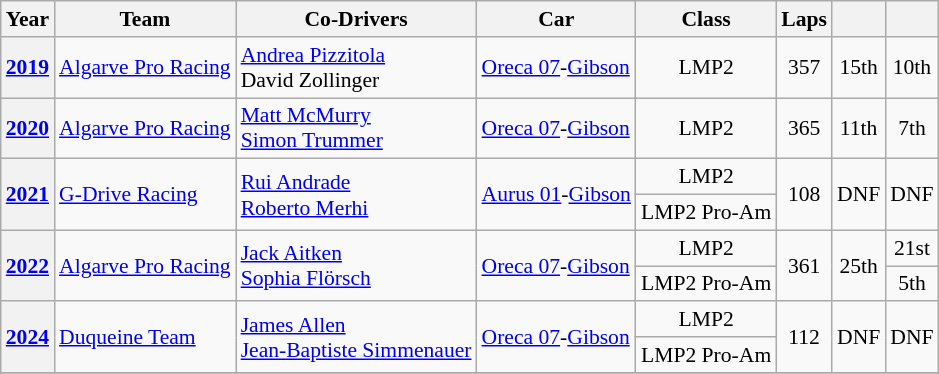<table class="wikitable" style="text-align:center; font-size:90%">
<tr>
<th>Year</th>
<th>Team</th>
<th>Co-Drivers</th>
<th>Car</th>
<th>Class</th>
<th>Laps</th>
<th></th>
<th></th>
</tr>
<tr>
<th><a href='#'>2019</a></th>
<td align="left"> <a href='#'>Algarve Pro Racing</a></td>
<td align="left"> <a href='#'>Andrea Pizzitola</a><br> David Zollinger</td>
<td align="left"><a href='#'>Oreca 07</a>-<a href='#'>Gibson</a></td>
<td>LMP2</td>
<td>357</td>
<td>15th</td>
<td>10th</td>
</tr>
<tr>
<th><a href='#'>2020</a></th>
<td align="left"> <a href='#'>Algarve Pro Racing</a></td>
<td align="left"> <a href='#'>Matt McMurry</a><br> <a href='#'>Simon Trummer</a></td>
<td align="left"><a href='#'>Oreca 07</a>-<a href='#'>Gibson</a></td>
<td>LMP2</td>
<td>365</td>
<td>11th</td>
<td>7th</td>
</tr>
<tr>
<th rowspan="2"><a href='#'>2021</a></th>
<td rowspan="2" align="left"> <a href='#'>G-Drive Racing</a></td>
<td rowspan="2" align="left"> <a href='#'>Rui Andrade</a><br> <a href='#'>Roberto Merhi</a></td>
<td rowspan="2" align="left"><a href='#'>Aurus 01</a>-<a href='#'>Gibson</a></td>
<td>LMP2</td>
<td rowspan="2">108</td>
<td rowspan="2">DNF</td>
<td rowspan="2">DNF</td>
</tr>
<tr>
<td>LMP2 Pro-Am</td>
</tr>
<tr>
<th rowspan="2"><a href='#'>2022</a></th>
<td rowspan="2" align="left"> <a href='#'>Algarve Pro Racing</a></td>
<td rowspan="2" align="left"> <a href='#'>Jack Aitken</a><br> <a href='#'>Sophia Flörsch</a></td>
<td rowspan="2" align="left"><a href='#'>Oreca 07</a>-<a href='#'>Gibson</a></td>
<td>LMP2</td>
<td rowspan="2">361</td>
<td rowspan="2">25th</td>
<td>21st</td>
</tr>
<tr>
<td>LMP2 Pro-Am</td>
<td>5th</td>
</tr>
<tr>
<th rowspan="2"><a href='#'>2024</a></th>
<td rowspan="2" align="left"> <a href='#'>Duqueine Team</a></td>
<td rowspan="2" align="left"> <a href='#'>James Allen</a><br> <a href='#'>Jean-Baptiste Simmenauer</a></td>
<td rowspan="2" align="left"><a href='#'>Oreca 07</a>-<a href='#'>Gibson</a></td>
<td>LMP2</td>
<td rowspan="2">112</td>
<td rowspan="2">DNF</td>
<td rowspan="2">DNF</td>
</tr>
<tr>
<td>LMP2 Pro-Am</td>
</tr>
<tr>
</tr>
</table>
